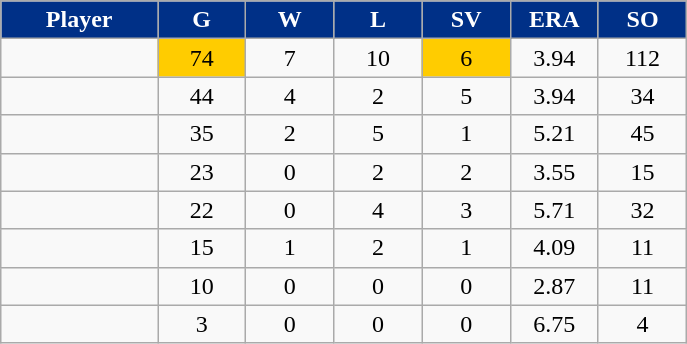<table class="wikitable sortable">
<tr>
<th style="background:#003087;color:#FFFFFF;" width="16%">Player</th>
<th style="background:#003087;color:#FFFFFF;" width="9%">G</th>
<th style="background:#003087;color:#FFFFFF;" width="9%">W</th>
<th style="background:#003087;color:#FFFFFF;" width="9%">L</th>
<th style="background:#003087;color:#FFFFFF;" width="9%">SV</th>
<th style="background:#003087;color:#FFFFFF;" width="9%">ERA</th>
<th style="background:#003087;color:#FFFFFF;" width="9%">SO</th>
</tr>
<tr align="center">
<td></td>
<td bgcolor="#FFCC00">74</td>
<td>7</td>
<td>10</td>
<td bgcolor="#FFCC00">6</td>
<td>3.94</td>
<td>112</td>
</tr>
<tr align="center">
<td></td>
<td>44</td>
<td>4</td>
<td>2</td>
<td>5</td>
<td>3.94</td>
<td>34</td>
</tr>
<tr align="center">
<td></td>
<td>35</td>
<td>2</td>
<td>5</td>
<td>1</td>
<td>5.21</td>
<td>45</td>
</tr>
<tr align="center">
<td></td>
<td>23</td>
<td>0</td>
<td>2</td>
<td>2</td>
<td>3.55</td>
<td>15</td>
</tr>
<tr align="center">
<td></td>
<td>22</td>
<td>0</td>
<td>4</td>
<td>3</td>
<td>5.71</td>
<td>32</td>
</tr>
<tr align="center">
<td></td>
<td>15</td>
<td>1</td>
<td>2</td>
<td>1</td>
<td>4.09</td>
<td>11</td>
</tr>
<tr align="center">
<td></td>
<td>10</td>
<td>0</td>
<td>0</td>
<td>0</td>
<td>2.87</td>
<td>11</td>
</tr>
<tr align="center">
<td></td>
<td>3</td>
<td>0</td>
<td>0</td>
<td>0</td>
<td>6.75</td>
<td>4</td>
</tr>
</table>
